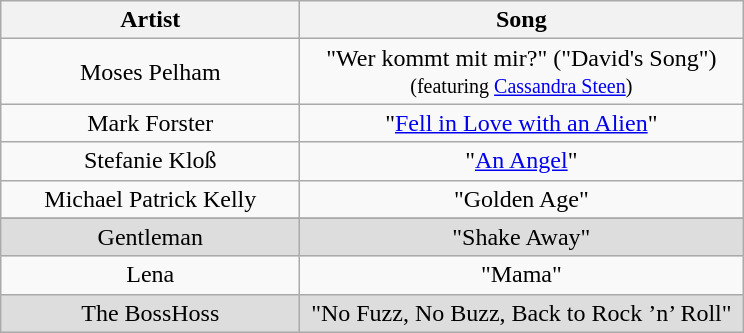<table class="wikitable plainrowheaders" style="text-align:center;" border="1">
<tr>
<th scope="col" rowspan="1" style="width:12em;">Artist</th>
<th scope="col" rowspan="1" style="width:18em;">Song</th>
</tr>
<tr>
<td scope="row">Moses Pelham</td>
<td>"Wer kommt mit mir?" ("David's Song") <br><small>(featuring <a href='#'>Cassandra Steen</a>)</small></td>
</tr>
<tr>
<td scope="row">Mark Forster</td>
<td>"<a href='#'>Fell in Love with an Alien</a>"</td>
</tr>
<tr>
<td scope="row">Stefanie Kloß</td>
<td>"<a href='#'>An Angel</a>"</td>
</tr>
<tr>
<td scope="row">Michael Patrick Kelly</td>
<td>"Golden Age"</td>
</tr>
<tr>
</tr>
<tr style="background:#ddd;">
<td scope="row">Gentleman</td>
<td>"Shake Away"</td>
</tr>
<tr>
<td scope="row">Lena</td>
<td>"Mama"</td>
</tr>
<tr style="background:#ddd;">
<td scope="row">The BossHoss</td>
<td>"No Fuzz, No Buzz, Back to Rock ’n’ Roll"</td>
</tr>
</table>
